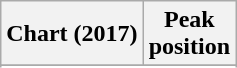<table class="wikitable sortable plainrowheaders">
<tr>
<th scope="col">Chart (2017)</th>
<th scope="col">Peak<br>position</th>
</tr>
<tr>
</tr>
<tr>
</tr>
<tr>
</tr>
<tr>
</tr>
</table>
